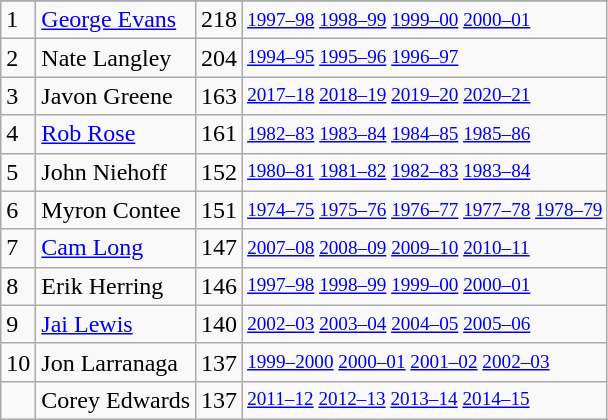<table class="wikitable">
<tr>
</tr>
<tr>
<td>1</td>
<td><a href='#'>George Evans</a></td>
<td>218</td>
<td style="font-size:80%;"><a href='#'>1997–98</a> <a href='#'>1998–99</a> <a href='#'>1999–00</a> <a href='#'>2000–01</a></td>
</tr>
<tr>
<td>2</td>
<td>Nate Langley</td>
<td>204</td>
<td style="font-size:80%;"><a href='#'>1994–95</a> <a href='#'>1995–96</a> <a href='#'>1996–97</a></td>
</tr>
<tr>
<td>3</td>
<td>Javon Greene</td>
<td>163</td>
<td style="font-size:80%;"><a href='#'>2017–18</a> <a href='#'>2018–19</a> <a href='#'>2019–20</a> <a href='#'>2020–21</a></td>
</tr>
<tr>
<td>4</td>
<td><a href='#'>Rob Rose</a></td>
<td>161</td>
<td style="font-size:80%;"><a href='#'>1982–83</a> <a href='#'>1983–84</a> <a href='#'>1984–85</a> <a href='#'>1985–86</a></td>
</tr>
<tr>
<td>5</td>
<td>John Niehoff</td>
<td>152</td>
<td style="font-size:80%;"><a href='#'>1980–81</a> <a href='#'>1981–82</a> <a href='#'>1982–83</a> <a href='#'>1983–84</a></td>
</tr>
<tr>
<td>6</td>
<td>Myron Contee</td>
<td>151</td>
<td style="font-size:80%;"><a href='#'>1974–75</a> <a href='#'>1975–76</a> <a href='#'>1976–77</a> <a href='#'>1977–78</a> <a href='#'>1978–79</a></td>
</tr>
<tr>
<td>7</td>
<td><a href='#'>Cam Long</a></td>
<td>147</td>
<td style="font-size:80%;"><a href='#'>2007–08</a> <a href='#'>2008–09</a> <a href='#'>2009–10</a> <a href='#'>2010–11</a></td>
</tr>
<tr>
<td>8</td>
<td>Erik Herring</td>
<td>146</td>
<td style="font-size:80%;"><a href='#'>1997–98</a> <a href='#'>1998–99</a> <a href='#'>1999–00</a> <a href='#'>2000–01</a></td>
</tr>
<tr>
<td>9</td>
<td><a href='#'>Jai Lewis</a></td>
<td>140</td>
<td style="font-size:80%;"><a href='#'>2002–03</a> <a href='#'>2003–04</a> <a href='#'>2004–05</a> <a href='#'>2005–06</a></td>
</tr>
<tr>
<td>10</td>
<td>Jon Larranaga</td>
<td>137</td>
<td style="font-size:80%;"><a href='#'>1999–2000</a> <a href='#'>2000–01</a> <a href='#'>2001–02</a> <a href='#'>2002–03</a></td>
</tr>
<tr>
<td></td>
<td>Corey Edwards</td>
<td>137</td>
<td style="font-size:80%;"><a href='#'>2011–12</a> <a href='#'>2012–13</a> <a href='#'>2013–14</a> <a href='#'>2014–15</a></td>
</tr>
</table>
